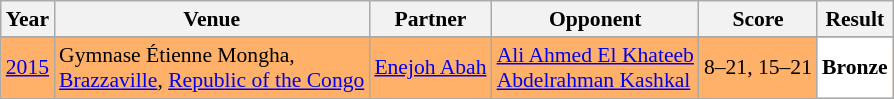<table class="sortable wikitable" style="font-size: 90%;">
<tr>
<th>Year</th>
<th>Venue</th>
<th>Partner</th>
<th>Opponent</th>
<th>Score</th>
<th>Result</th>
</tr>
<tr>
</tr>
<tr style="background:#FFB069">
<td align="center"><a href='#'>2015</a></td>
<td align="left">Gymnase Étienne Mongha,<br><a href='#'>Brazzaville</a>, <a href='#'>Republic of the Congo</a></td>
<td align="left"> <a href='#'>Enejoh Abah</a></td>
<td align="left"> <a href='#'>Ali Ahmed El Khateeb</a><br> <a href='#'>Abdelrahman Kashkal</a></td>
<td align="left">8–21, 15–21</td>
<td style="text-align:left; background:white"> <strong>Bronze</strong></td>
</tr>
</table>
